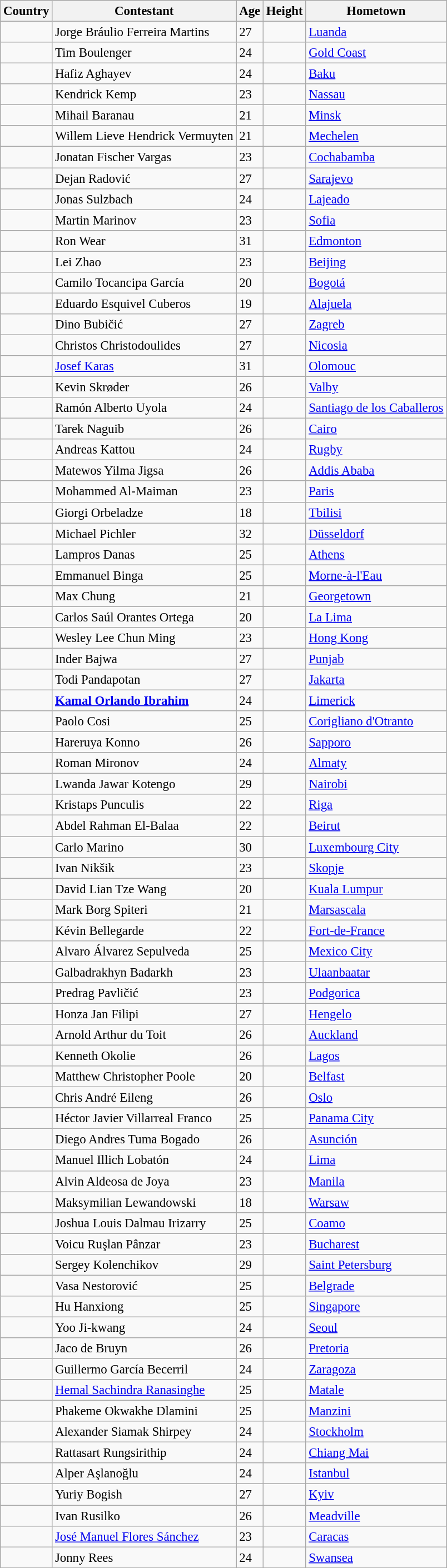<table class="wikitable sortable" style="margin:0 1em 0 0; font-size:95%;">
<tr style="background:#efefef;">
<th>Country</th>
<th>Contestant</th>
<th>Age</th>
<th>Height</th>
<th>Hometown</th>
</tr>
<tr>
<td><strong></strong></td>
<td>Jorge Bráulio Ferreira Martins</td>
<td>27</td>
<td></td>
<td><a href='#'>Luanda</a></td>
</tr>
<tr>
<td><strong></strong></td>
<td>Tim Boulenger</td>
<td>24</td>
<td></td>
<td><a href='#'>Gold Coast</a></td>
</tr>
<tr>
<td><strong></strong></td>
<td>Hafiz Aghayev</td>
<td>24</td>
<td></td>
<td><a href='#'>Baku</a></td>
</tr>
<tr>
<td><strong></strong></td>
<td>Kendrick Kemp</td>
<td>23</td>
<td></td>
<td><a href='#'>Nassau</a></td>
</tr>
<tr>
<td><strong></strong></td>
<td>Mihail Baranau</td>
<td>21</td>
<td></td>
<td><a href='#'>Minsk</a></td>
</tr>
<tr>
<td><strong></strong></td>
<td>Willem Lieve Hendrick Vermuyten</td>
<td>21</td>
<td></td>
<td><a href='#'>Mechelen</a></td>
</tr>
<tr>
<td><strong></strong></td>
<td>Jonatan Fischer Vargas</td>
<td>23</td>
<td></td>
<td><a href='#'>Cochabamba</a></td>
</tr>
<tr>
<td><strong></strong></td>
<td>Dejan Radović</td>
<td>27</td>
<td></td>
<td><a href='#'>Sarajevo</a></td>
</tr>
<tr>
<td><strong></strong></td>
<td>Jonas Sulzbach</td>
<td>24</td>
<td></td>
<td><a href='#'>Lajeado</a></td>
</tr>
<tr>
<td><strong></strong></td>
<td>Martin Marinov</td>
<td>23</td>
<td></td>
<td><a href='#'>Sofia</a></td>
</tr>
<tr>
<td><strong></strong></td>
<td>Ron Wear</td>
<td>31</td>
<td></td>
<td><a href='#'>Edmonton</a></td>
</tr>
<tr>
<td><strong></strong></td>
<td>Lei Zhao</td>
<td>23</td>
<td></td>
<td><a href='#'>Beijing</a></td>
</tr>
<tr>
<td><strong></strong></td>
<td>Camilo Tocancipa García</td>
<td>20</td>
<td></td>
<td><a href='#'>Bogotá</a></td>
</tr>
<tr>
<td><strong></strong></td>
<td>Eduardo Esquivel Cuberos</td>
<td>19</td>
<td></td>
<td><a href='#'>Alajuela</a></td>
</tr>
<tr>
<td><strong></strong></td>
<td>Dino Bubičić</td>
<td>27</td>
<td></td>
<td><a href='#'>Zagreb</a></td>
</tr>
<tr>
<td><strong></strong></td>
<td>Christos Christodoulides</td>
<td>27</td>
<td></td>
<td><a href='#'>Nicosia</a></td>
</tr>
<tr>
<td><strong></strong></td>
<td><a href='#'>Josef Karas</a></td>
<td>31</td>
<td></td>
<td><a href='#'>Olomouc</a></td>
</tr>
<tr>
<td><strong></strong></td>
<td>Kevin Skrøder</td>
<td>26</td>
<td></td>
<td><a href='#'>Valby</a></td>
</tr>
<tr>
<td><strong></strong></td>
<td>Ramón Alberto Uyola</td>
<td>24</td>
<td></td>
<td><a href='#'>Santiago de los Caballeros</a></td>
</tr>
<tr>
<td><strong></strong></td>
<td>Tarek Naguib</td>
<td>26</td>
<td></td>
<td><a href='#'>Cairo</a></td>
</tr>
<tr>
<td><strong></strong></td>
<td>Andreas Kattou</td>
<td>24</td>
<td></td>
<td><a href='#'>Rugby</a></td>
</tr>
<tr>
<td><strong></strong></td>
<td>Matewos Yilma Jigsa</td>
<td>26</td>
<td></td>
<td><a href='#'>Addis Ababa</a></td>
</tr>
<tr>
<td><strong></strong></td>
<td>Mohammed Al-Maiman</td>
<td>23</td>
<td></td>
<td><a href='#'>Paris</a></td>
</tr>
<tr>
<td><strong></strong></td>
<td>Giorgi Orbeladze</td>
<td>18</td>
<td></td>
<td><a href='#'>Tbilisi</a></td>
</tr>
<tr>
<td><strong></strong></td>
<td>Michael Pichler</td>
<td>32</td>
<td></td>
<td><a href='#'>Düsseldorf</a></td>
</tr>
<tr>
<td><strong></strong></td>
<td>Lampros Danas</td>
<td>25</td>
<td></td>
<td><a href='#'>Athens</a></td>
</tr>
<tr>
<td><strong></strong></td>
<td>Emmanuel Binga</td>
<td>25</td>
<td></td>
<td><a href='#'>Morne-à-l'Eau</a></td>
</tr>
<tr>
<td><strong></strong></td>
<td>Max Chung</td>
<td>21</td>
<td></td>
<td><a href='#'>Georgetown</a></td>
</tr>
<tr>
<td><strong></strong></td>
<td>Carlos Saúl Orantes Ortega</td>
<td>20</td>
<td></td>
<td><a href='#'>La Lima</a></td>
</tr>
<tr>
<td><strong></strong></td>
<td>Wesley Lee Chun Ming</td>
<td>23</td>
<td></td>
<td><a href='#'>Hong Kong</a></td>
</tr>
<tr>
<td><strong></strong></td>
<td>Inder Bajwa</td>
<td>27</td>
<td></td>
<td><a href='#'>Punjab</a></td>
</tr>
<tr>
<td><strong></strong></td>
<td>Todi Pandapotan</td>
<td>27</td>
<td></td>
<td><a href='#'>Jakarta</a></td>
</tr>
<tr>
<td><strong></strong></td>
<td><strong><a href='#'>Kamal Orlando Ibrahim</a></strong></td>
<td>24</td>
<td></td>
<td><a href='#'>Limerick</a></td>
</tr>
<tr>
<td><strong></strong></td>
<td>Paolo Cosi</td>
<td>25</td>
<td></td>
<td><a href='#'>Corigliano d'Otranto</a></td>
</tr>
<tr>
<td><strong></strong></td>
<td>Hareruya Konno</td>
<td>26</td>
<td></td>
<td><a href='#'>Sapporo</a></td>
</tr>
<tr>
<td><strong></strong></td>
<td>Roman Mironov</td>
<td>24</td>
<td></td>
<td><a href='#'>Almaty</a></td>
</tr>
<tr>
<td><strong></strong></td>
<td>Lwanda Jawar Kotengo</td>
<td>29</td>
<td></td>
<td><a href='#'>Nairobi</a></td>
</tr>
<tr>
<td><strong></strong></td>
<td>Kristaps Punculis</td>
<td>22</td>
<td></td>
<td><a href='#'>Riga</a></td>
</tr>
<tr>
<td><strong></strong></td>
<td>Abdel Rahman El-Balaa</td>
<td>22</td>
<td></td>
<td><a href='#'>Beirut</a></td>
</tr>
<tr>
<td><strong></strong></td>
<td>Carlo Marino</td>
<td>30</td>
<td></td>
<td><a href='#'>Luxembourg City</a></td>
</tr>
<tr>
<td><strong></strong></td>
<td>Ivan Nikšik</td>
<td>23</td>
<td></td>
<td><a href='#'>Skopje</a></td>
</tr>
<tr>
<td><strong></strong></td>
<td>David Lian Tze Wang</td>
<td>20</td>
<td></td>
<td><a href='#'>Kuala Lumpur</a></td>
</tr>
<tr>
<td><strong></strong></td>
<td>Mark Borg Spiteri</td>
<td>21</td>
<td></td>
<td><a href='#'>Marsascala</a></td>
</tr>
<tr>
<td><strong></strong></td>
<td>Kévin Bellegarde</td>
<td>22</td>
<td></td>
<td><a href='#'>Fort-de-France</a></td>
</tr>
<tr>
<td><strong></strong></td>
<td>Alvaro Álvarez Sepulveda</td>
<td>25</td>
<td></td>
<td><a href='#'>Mexico City</a></td>
</tr>
<tr>
<td><strong></strong></td>
<td>Galbadrakhyn Badarkh</td>
<td>23</td>
<td></td>
<td><a href='#'>Ulaanbaatar</a></td>
</tr>
<tr>
<td><strong></strong></td>
<td>Predrag Pavličić</td>
<td>23</td>
<td></td>
<td><a href='#'>Podgorica</a></td>
</tr>
<tr>
<td><strong></strong></td>
<td>Honza Jan Filipi</td>
<td>27</td>
<td></td>
<td><a href='#'>Hengelo</a></td>
</tr>
<tr>
<td><strong></strong></td>
<td>Arnold Arthur du Toit</td>
<td>26</td>
<td></td>
<td><a href='#'>Auckland</a></td>
</tr>
<tr>
<td><strong></strong></td>
<td>Kenneth Okolie</td>
<td>26</td>
<td></td>
<td><a href='#'>Lagos</a></td>
</tr>
<tr>
<td><strong></strong></td>
<td>Matthew Christopher Poole</td>
<td>20</td>
<td></td>
<td><a href='#'>Belfast</a></td>
</tr>
<tr>
<td><strong></strong></td>
<td>Chris André Eileng</td>
<td>26</td>
<td></td>
<td><a href='#'>Oslo</a></td>
</tr>
<tr>
<td><strong></strong></td>
<td>Héctor Javier Villarreal Franco</td>
<td>25</td>
<td></td>
<td><a href='#'>Panama City</a></td>
</tr>
<tr>
<td><strong></strong></td>
<td>Diego Andres Tuma Bogado</td>
<td>26</td>
<td></td>
<td><a href='#'>Asunción</a></td>
</tr>
<tr>
<td><strong></strong></td>
<td>Manuel Illich Lobatón</td>
<td>24</td>
<td></td>
<td><a href='#'>Lima</a></td>
</tr>
<tr>
<td><strong></strong></td>
<td>Alvin Aldeosa de Joya</td>
<td>23</td>
<td></td>
<td><a href='#'>Manila</a></td>
</tr>
<tr>
<td><strong></strong></td>
<td>Maksymilian Lewandowski</td>
<td>18</td>
<td></td>
<td><a href='#'>Warsaw</a></td>
</tr>
<tr>
<td><strong></strong></td>
<td>Joshua Louis Dalmau Irizarry</td>
<td>25</td>
<td></td>
<td><a href='#'>Coamo</a></td>
</tr>
<tr>
<td><strong></strong></td>
<td>Voicu Ruşlan Pânzar</td>
<td>23</td>
<td></td>
<td><a href='#'>Bucharest</a></td>
</tr>
<tr>
<td><strong></strong></td>
<td>Sergey Kolenchikov</td>
<td>29</td>
<td></td>
<td><a href='#'>Saint Petersburg</a></td>
</tr>
<tr>
<td><strong></strong></td>
<td>Vasa Nestorović</td>
<td>25</td>
<td></td>
<td><a href='#'>Belgrade</a></td>
</tr>
<tr>
<td><strong></strong></td>
<td>Hu Hanxiong</td>
<td>25</td>
<td></td>
<td><a href='#'>Singapore</a></td>
</tr>
<tr>
<td><strong></strong></td>
<td>Yoo Ji-kwang</td>
<td>24</td>
<td></td>
<td><a href='#'>Seoul</a></td>
</tr>
<tr>
<td><strong></strong></td>
<td>Jaco de Bruyn</td>
<td>26</td>
<td></td>
<td><a href='#'>Pretoria</a></td>
</tr>
<tr>
<td><strong></strong></td>
<td>Guillermo García Becerril</td>
<td>24</td>
<td></td>
<td><a href='#'>Zaragoza</a></td>
</tr>
<tr>
<td><strong></strong></td>
<td><a href='#'>Hemal Sachindra Ranasinghe</a></td>
<td>25</td>
<td></td>
<td><a href='#'>Matale</a></td>
</tr>
<tr>
<td><strong></strong></td>
<td>Phakeme Okwakhe Dlamini</td>
<td>25</td>
<td></td>
<td><a href='#'>Manzini</a></td>
</tr>
<tr>
<td><strong></strong></td>
<td>Alexander Siamak Shirpey</td>
<td>24</td>
<td></td>
<td><a href='#'>Stockholm</a></td>
</tr>
<tr>
<td><strong></strong></td>
<td>Rattasart Rungsirithip</td>
<td>24</td>
<td></td>
<td><a href='#'>Chiang Mai</a></td>
</tr>
<tr>
<td><strong></strong></td>
<td>Alper Aşlanoğlu</td>
<td>24</td>
<td></td>
<td><a href='#'>Istanbul</a></td>
</tr>
<tr>
<td><strong></strong></td>
<td>Yuriy Bogish</td>
<td>27</td>
<td></td>
<td><a href='#'>Kyiv</a></td>
</tr>
<tr>
<td><strong></strong></td>
<td>Ivan Rusilko</td>
<td>26</td>
<td></td>
<td><a href='#'>Meadville</a></td>
</tr>
<tr>
<td><strong></strong></td>
<td><a href='#'>José Manuel Flores Sánchez</a></td>
<td>23</td>
<td></td>
<td><a href='#'>Caracas</a></td>
</tr>
<tr>
<td><strong></strong></td>
<td>Jonny Rees</td>
<td>24</td>
<td></td>
<td><a href='#'>Swansea</a></td>
</tr>
</table>
